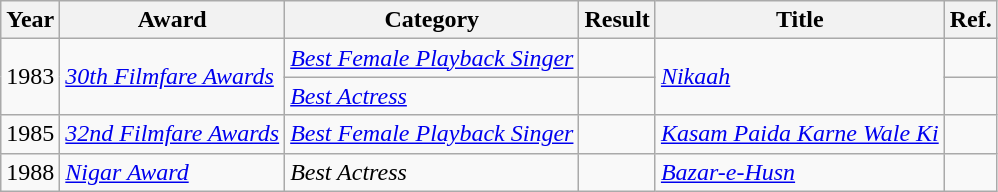<table class="wikitable">
<tr>
<th>Year</th>
<th>Award</th>
<th>Category</th>
<th>Result</th>
<th>Title</th>
<th>Ref.</th>
</tr>
<tr>
<td rowspan="2">1983</td>
<td rowspan="2"><em><a href='#'>30th Filmfare Awards</a></em></td>
<td><em><a href='#'>Best Female Playback Singer</a></em></td>
<td></td>
<td rowspan="2"><em><a href='#'>Nikaah</a></em></td>
<td></td>
</tr>
<tr>
<td><em><a href='#'>Best Actress</a></em></td>
<td></td>
<td></td>
</tr>
<tr>
<td>1985</td>
<td><em><a href='#'>32nd Filmfare Awards</a></em></td>
<td><em><a href='#'>Best Female Playback Singer</a></em></td>
<td></td>
<td><em><a href='#'>Kasam Paida Karne Wale Ki</a></em></td>
<td></td>
</tr>
<tr>
<td>1988</td>
<td><em><a href='#'>Nigar Award</a></em></td>
<td><em>Best Actress</em></td>
<td></td>
<td><em><a href='#'>Bazar-e-Husn</a></em></td>
<td></td>
</tr>
</table>
